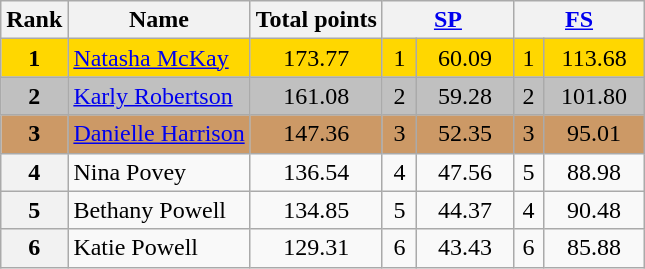<table class="wikitable sortable">
<tr>
<th>Rank</th>
<th>Name</th>
<th>Total points</th>
<th colspan="2" width="80px"><a href='#'>SP</a></th>
<th colspan="2" width="80px"><a href='#'>FS</a></th>
</tr>
<tr bgcolor="gold">
<td align="center"><strong>1</strong></td>
<td><a href='#'>Natasha McKay</a></td>
<td align="center">173.77</td>
<td align="center">1</td>
<td align="center">60.09</td>
<td align="center">1</td>
<td align="center">113.68</td>
</tr>
<tr bgcolor="silver">
<td align="center"><strong>2</strong></td>
<td><a href='#'>Karly Robertson</a></td>
<td align="center">161.08</td>
<td align="center">2</td>
<td align="center">59.28</td>
<td align="center">2</td>
<td align="center">101.80</td>
</tr>
<tr bgcolor="cc9966">
<td align="center"><strong>3</strong></td>
<td><a href='#'>Danielle Harrison</a></td>
<td align="center">147.36</td>
<td align="center">3</td>
<td align="center">52.35</td>
<td align="center">3</td>
<td align="center">95.01</td>
</tr>
<tr>
<th>4</th>
<td>Nina Povey</td>
<td align="center">136.54</td>
<td align="center">4</td>
<td align="center">47.56</td>
<td align="center">5</td>
<td align="center">88.98</td>
</tr>
<tr>
<th>5</th>
<td>Bethany Powell</td>
<td align="center">134.85</td>
<td align="center">5</td>
<td align="center">44.37</td>
<td align="center">4</td>
<td align="center">90.48</td>
</tr>
<tr>
<th>6</th>
<td>Katie Powell</td>
<td align="center">129.31</td>
<td align="center">6</td>
<td align="center">43.43</td>
<td align="center">6</td>
<td align="center">85.88</td>
</tr>
</table>
